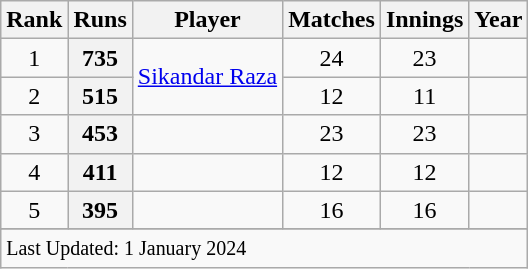<table class="wikitable sortable">
<tr>
<th scope=col>Rank</th>
<th scope=col>Runs</th>
<th scope=col>Player</th>
<th scope=col>Matches</th>
<th scope=col>Innings</th>
<th scope=col>Year</th>
</tr>
<tr>
<td align=center>1</td>
<th scope=row style=text-align:center;>735</th>
<td rowspan=2><a href='#'>Sikandar Raza</a></td>
<td align=center>24</td>
<td align=center>23</td>
<td></td>
</tr>
<tr>
<td align=center>2</td>
<th scope=row style=text-align:center;>515</th>
<td align=center>12</td>
<td align=center>11</td>
<td></td>
</tr>
<tr>
<td align=center>3</td>
<th scope=row style=text-align:center;>453</th>
<td></td>
<td align=center>23</td>
<td align=center>23</td>
<td></td>
</tr>
<tr>
<td align=center>4</td>
<th scope=row style=text-align:center;>411</th>
<td></td>
<td align=center>12</td>
<td align=center>12</td>
<td></td>
</tr>
<tr>
<td align=center>5</td>
<th scope=row style=text-align:center;>395</th>
<td></td>
<td align=center>16</td>
<td align=center>16</td>
<td></td>
</tr>
<tr>
</tr>
<tr class=sortbottom>
<td colspan=6><small>Last Updated: 1 January 2024</small></td>
</tr>
</table>
